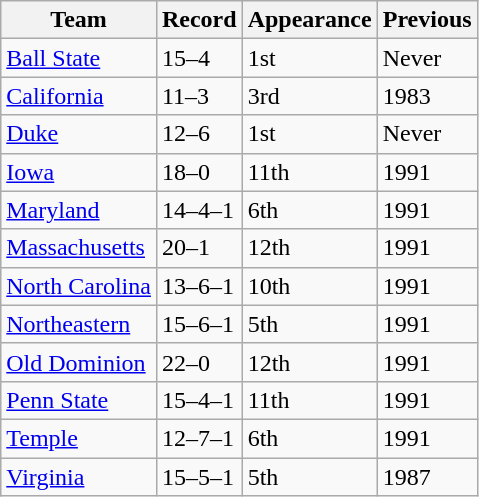<table class="wikitable sortable">
<tr>
<th>Team</th>
<th>Record</th>
<th>Appearance</th>
<th>Previous</th>
</tr>
<tr>
<td><a href='#'>Ball State</a></td>
<td>15–4</td>
<td>1st</td>
<td>Never</td>
</tr>
<tr>
<td><a href='#'>California</a></td>
<td>11–3</td>
<td>3rd</td>
<td>1983</td>
</tr>
<tr>
<td><a href='#'>Duke</a></td>
<td>12–6</td>
<td>1st</td>
<td>Never</td>
</tr>
<tr>
<td><a href='#'>Iowa</a></td>
<td>18–0</td>
<td>11th</td>
<td>1991</td>
</tr>
<tr>
<td><a href='#'>Maryland</a></td>
<td>14–4–1</td>
<td>6th</td>
<td>1991</td>
</tr>
<tr>
<td><a href='#'>Massachusetts</a></td>
<td>20–1</td>
<td>12th</td>
<td>1991</td>
</tr>
<tr>
<td><a href='#'>North Carolina</a></td>
<td>13–6–1</td>
<td>10th</td>
<td>1991</td>
</tr>
<tr>
<td><a href='#'>Northeastern</a></td>
<td>15–6–1</td>
<td>5th</td>
<td>1991</td>
</tr>
<tr>
<td><a href='#'>Old Dominion</a></td>
<td>22–0</td>
<td>12th</td>
<td>1991</td>
</tr>
<tr>
<td><a href='#'>Penn State</a></td>
<td>15–4–1</td>
<td>11th</td>
<td>1991</td>
</tr>
<tr>
<td><a href='#'>Temple</a></td>
<td>12–7–1</td>
<td>6th</td>
<td>1991</td>
</tr>
<tr>
<td><a href='#'>Virginia</a></td>
<td>15–5–1</td>
<td>5th</td>
<td>1987</td>
</tr>
</table>
